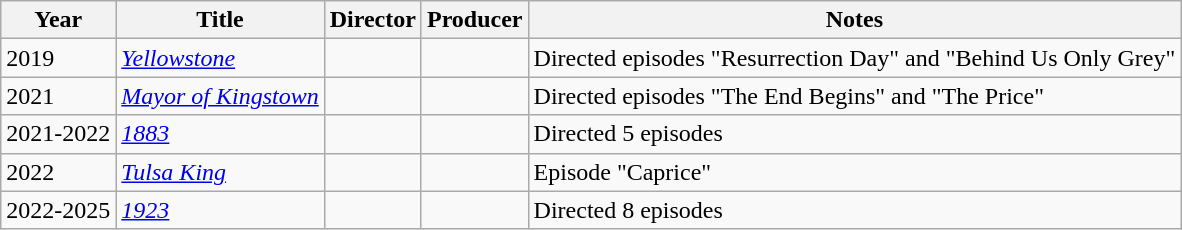<table class="wikitable plainrowheaders">
<tr>
<th>Year</th>
<th>Title</th>
<th>Director</th>
<th>Producer</th>
<th>Notes</th>
</tr>
<tr>
<td>2019</td>
<td><em><a href='#'>Yellowstone</a></em></td>
<td></td>
<td></td>
<td>Directed episodes "Resurrection Day" and "Behind Us Only Grey"</td>
</tr>
<tr>
<td>2021</td>
<td><em><a href='#'>Mayor of Kingstown</a></em></td>
<td></td>
<td></td>
<td>Directed episodes "The End Begins" and "The Price"</td>
</tr>
<tr>
<td>2021-2022</td>
<td><em><a href='#'>1883</a></em></td>
<td></td>
<td></td>
<td>Directed 5 episodes</td>
</tr>
<tr>
<td>2022</td>
<td><em><a href='#'>Tulsa King</a></em></td>
<td></td>
<td></td>
<td>Episode "Caprice"</td>
</tr>
<tr>
<td>2022-2025</td>
<td><em><a href='#'>1923</a></em></td>
<td></td>
<td></td>
<td>Directed 8 episodes</td>
</tr>
</table>
